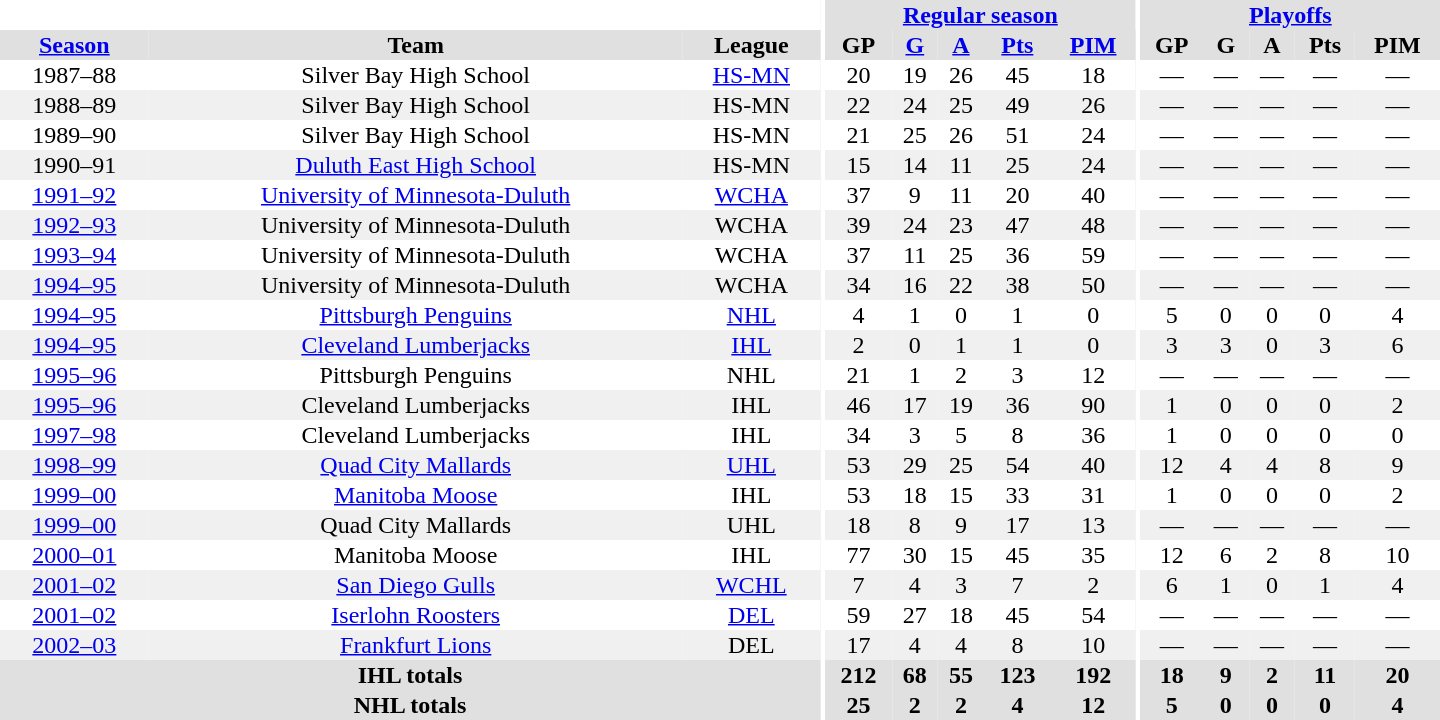<table border="0" cellpadding="1" cellspacing="0" style="text-align:center; width:60em">
<tr bgcolor="#e0e0e0">
<th colspan="3" bgcolor="#ffffff"></th>
<th rowspan="100" bgcolor="#ffffff"></th>
<th colspan="5"><a href='#'>Regular season</a></th>
<th rowspan="100" bgcolor="#ffffff"></th>
<th colspan="5"><a href='#'>Playoffs</a></th>
</tr>
<tr bgcolor="#e0e0e0">
<th><a href='#'>Season</a></th>
<th>Team</th>
<th>League</th>
<th>GP</th>
<th><a href='#'>G</a></th>
<th><a href='#'>A</a></th>
<th><a href='#'>Pts</a></th>
<th><a href='#'>PIM</a></th>
<th>GP</th>
<th>G</th>
<th>A</th>
<th>Pts</th>
<th>PIM</th>
</tr>
<tr>
<td>1987–88</td>
<td>Silver Bay High School</td>
<td><a href='#'>HS-MN</a></td>
<td>20</td>
<td>19</td>
<td>26</td>
<td>45</td>
<td>18</td>
<td>—</td>
<td>—</td>
<td>—</td>
<td>—</td>
<td>—</td>
</tr>
<tr bgcolor="#f0f0f0">
<td>1988–89</td>
<td>Silver Bay High School</td>
<td>HS-MN</td>
<td>22</td>
<td>24</td>
<td>25</td>
<td>49</td>
<td>26</td>
<td>—</td>
<td>—</td>
<td>—</td>
<td>—</td>
<td>—</td>
</tr>
<tr>
<td>1989–90</td>
<td>Silver Bay High School</td>
<td>HS-MN</td>
<td>21</td>
<td>25</td>
<td>26</td>
<td>51</td>
<td>24</td>
<td>—</td>
<td>—</td>
<td>—</td>
<td>—</td>
<td>—</td>
</tr>
<tr bgcolor="#f0f0f0">
<td>1990–91</td>
<td><a href='#'>Duluth East High School</a></td>
<td>HS-MN</td>
<td>15</td>
<td>14</td>
<td>11</td>
<td>25</td>
<td>24</td>
<td>—</td>
<td>—</td>
<td>—</td>
<td>—</td>
<td>—</td>
</tr>
<tr>
<td><a href='#'>1991–92</a></td>
<td><a href='#'>University of Minnesota-Duluth</a></td>
<td><a href='#'>WCHA</a></td>
<td>37</td>
<td>9</td>
<td>11</td>
<td>20</td>
<td>40</td>
<td>—</td>
<td>—</td>
<td>—</td>
<td>—</td>
<td>—</td>
</tr>
<tr bgcolor="#f0f0f0">
<td><a href='#'>1992–93</a></td>
<td>University of Minnesota-Duluth</td>
<td>WCHA</td>
<td>39</td>
<td>24</td>
<td>23</td>
<td>47</td>
<td>48</td>
<td>—</td>
<td>—</td>
<td>—</td>
<td>—</td>
<td>—</td>
</tr>
<tr>
<td><a href='#'>1993–94</a></td>
<td>University of Minnesota-Duluth</td>
<td>WCHA</td>
<td>37</td>
<td>11</td>
<td>25</td>
<td>36</td>
<td>59</td>
<td>—</td>
<td>—</td>
<td>—</td>
<td>—</td>
<td>—</td>
</tr>
<tr bgcolor="#f0f0f0">
<td><a href='#'>1994–95</a></td>
<td>University of Minnesota-Duluth</td>
<td>WCHA</td>
<td>34</td>
<td>16</td>
<td>22</td>
<td>38</td>
<td>50</td>
<td>—</td>
<td>—</td>
<td>—</td>
<td>—</td>
<td>—</td>
</tr>
<tr>
<td><a href='#'>1994–95</a></td>
<td><a href='#'>Pittsburgh Penguins</a></td>
<td><a href='#'>NHL</a></td>
<td>4</td>
<td>1</td>
<td>0</td>
<td>1</td>
<td>0</td>
<td>5</td>
<td>0</td>
<td>0</td>
<td>0</td>
<td>4</td>
</tr>
<tr bgcolor="#f0f0f0">
<td><a href='#'>1994–95</a></td>
<td><a href='#'>Cleveland Lumberjacks</a></td>
<td><a href='#'>IHL</a></td>
<td>2</td>
<td>0</td>
<td>1</td>
<td>1</td>
<td>0</td>
<td>3</td>
<td>3</td>
<td>0</td>
<td>3</td>
<td>6</td>
</tr>
<tr>
<td><a href='#'>1995–96</a></td>
<td>Pittsburgh Penguins</td>
<td>NHL</td>
<td>21</td>
<td>1</td>
<td>2</td>
<td>3</td>
<td>12</td>
<td>—</td>
<td>—</td>
<td>—</td>
<td>—</td>
<td>—</td>
</tr>
<tr bgcolor="#f0f0f0">
<td><a href='#'>1995–96</a></td>
<td>Cleveland Lumberjacks</td>
<td>IHL</td>
<td>46</td>
<td>17</td>
<td>19</td>
<td>36</td>
<td>90</td>
<td>1</td>
<td>0</td>
<td>0</td>
<td>0</td>
<td>2</td>
</tr>
<tr>
<td><a href='#'>1997–98</a></td>
<td>Cleveland Lumberjacks</td>
<td>IHL</td>
<td>34</td>
<td>3</td>
<td>5</td>
<td>8</td>
<td>36</td>
<td>1</td>
<td>0</td>
<td>0</td>
<td>0</td>
<td>0</td>
</tr>
<tr bgcolor="#f0f0f0">
<td><a href='#'>1998–99</a></td>
<td><a href='#'>Quad City Mallards</a></td>
<td><a href='#'>UHL</a></td>
<td>53</td>
<td>29</td>
<td>25</td>
<td>54</td>
<td>40</td>
<td>12</td>
<td>4</td>
<td>4</td>
<td>8</td>
<td>9</td>
</tr>
<tr>
<td><a href='#'>1999–00</a></td>
<td><a href='#'>Manitoba Moose</a></td>
<td>IHL</td>
<td>53</td>
<td>18</td>
<td>15</td>
<td>33</td>
<td>31</td>
<td>1</td>
<td>0</td>
<td>0</td>
<td>0</td>
<td>2</td>
</tr>
<tr bgcolor="#f0f0f0">
<td><a href='#'>1999–00</a></td>
<td>Quad City Mallards</td>
<td>UHL</td>
<td>18</td>
<td>8</td>
<td>9</td>
<td>17</td>
<td>13</td>
<td>—</td>
<td>—</td>
<td>—</td>
<td>—</td>
<td>—</td>
</tr>
<tr>
<td><a href='#'>2000–01</a></td>
<td>Manitoba Moose</td>
<td>IHL</td>
<td>77</td>
<td>30</td>
<td>15</td>
<td>45</td>
<td>35</td>
<td>12</td>
<td>6</td>
<td>2</td>
<td>8</td>
<td>10</td>
</tr>
<tr bgcolor="#f0f0f0">
<td><a href='#'>2001–02</a></td>
<td><a href='#'>San Diego Gulls</a></td>
<td><a href='#'>WCHL</a></td>
<td>7</td>
<td>4</td>
<td>3</td>
<td>7</td>
<td>2</td>
<td>6</td>
<td>1</td>
<td>0</td>
<td>1</td>
<td>4</td>
</tr>
<tr>
<td><a href='#'>2001–02</a></td>
<td><a href='#'>Iserlohn Roosters</a></td>
<td><a href='#'>DEL</a></td>
<td>59</td>
<td>27</td>
<td>18</td>
<td>45</td>
<td>54</td>
<td>—</td>
<td>—</td>
<td>—</td>
<td>—</td>
<td>—</td>
</tr>
<tr bgcolor="#f0f0f0">
<td><a href='#'>2002–03</a></td>
<td><a href='#'>Frankfurt Lions</a></td>
<td>DEL</td>
<td>17</td>
<td>4</td>
<td>4</td>
<td>8</td>
<td>10</td>
<td>—</td>
<td>—</td>
<td>—</td>
<td>—</td>
<td>—</td>
</tr>
<tr bgcolor="#e0e0e0">
<th colspan="3">IHL totals</th>
<th>212</th>
<th>68</th>
<th>55</th>
<th>123</th>
<th>192</th>
<th>18</th>
<th>9</th>
<th>2</th>
<th>11</th>
<th>20</th>
</tr>
<tr bgcolor="#e0e0e0">
<th colspan="3">NHL totals</th>
<th>25</th>
<th>2</th>
<th>2</th>
<th>4</th>
<th>12</th>
<th>5</th>
<th>0</th>
<th>0</th>
<th>0</th>
<th>4</th>
</tr>
</table>
